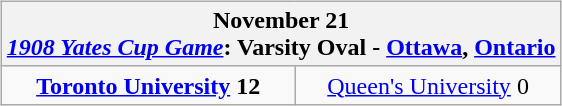<table cellspacing="10">
<tr>
<td valign="top"><br><table class="wikitable">
<tr>
<th bgcolor="#DDDDDD" colspan="4">November 21<br><a href='#'><em>1908 Yates Cup Game</em></a>: Varsity Oval - <a href='#'>Ottawa</a>, <a href='#'>Ontario</a></th>
</tr>
<tr>
<td align="center"><strong><a href='#'>Toronto University</a> 12</strong></td>
<td align="center"><a href='#'>Queen's University</a> 0</td>
</tr>
</table>
</td>
</tr>
</table>
